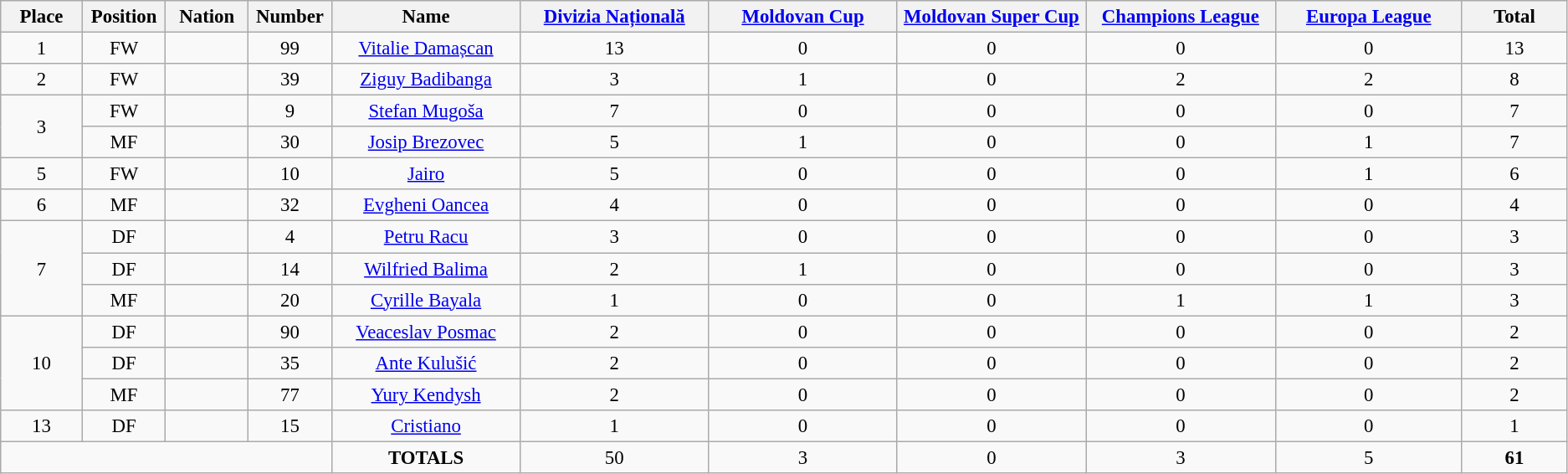<table class="wikitable" style="font-size: 95%; text-align: center;">
<tr>
<th width=60>Place</th>
<th width=60>Position</th>
<th width=60>Nation</th>
<th width=60>Number</th>
<th width=150>Name</th>
<th width=150><a href='#'>Divizia Națională</a></th>
<th width=150><a href='#'>Moldovan Cup</a></th>
<th width=150><a href='#'>Moldovan Super Cup</a></th>
<th width=150><a href='#'>Champions League</a></th>
<th width=150><a href='#'>Europa League</a></th>
<th width=80><strong>Total</strong></th>
</tr>
<tr>
<td>1</td>
<td>FW</td>
<td></td>
<td>99</td>
<td><a href='#'>Vitalie Damașcan</a></td>
<td>13</td>
<td>0</td>
<td>0</td>
<td>0</td>
<td>0</td>
<td>13</td>
</tr>
<tr>
<td>2</td>
<td>FW</td>
<td></td>
<td>39</td>
<td><a href='#'>Ziguy Badibanga</a></td>
<td>3</td>
<td>1</td>
<td>0</td>
<td>2</td>
<td>2</td>
<td>8</td>
</tr>
<tr>
<td rowspan="2">3</td>
<td>FW</td>
<td></td>
<td>9</td>
<td><a href='#'>Stefan Mugoša</a></td>
<td>7</td>
<td>0</td>
<td>0</td>
<td>0</td>
<td>0</td>
<td>7</td>
</tr>
<tr>
<td>MF</td>
<td></td>
<td>30</td>
<td><a href='#'>Josip Brezovec</a></td>
<td>5</td>
<td>1</td>
<td>0</td>
<td>0</td>
<td>1</td>
<td>7</td>
</tr>
<tr>
<td>5</td>
<td>FW</td>
<td></td>
<td>10</td>
<td><a href='#'>Jairo</a></td>
<td>5</td>
<td>0</td>
<td>0</td>
<td>0</td>
<td>1</td>
<td>6</td>
</tr>
<tr>
<td>6</td>
<td>MF</td>
<td></td>
<td>32</td>
<td><a href='#'>Evgheni Oancea</a></td>
<td>4</td>
<td>0</td>
<td>0</td>
<td>0</td>
<td>0</td>
<td>4</td>
</tr>
<tr>
<td rowspan="3">7</td>
<td>DF</td>
<td></td>
<td>4</td>
<td><a href='#'>Petru Racu</a></td>
<td>3</td>
<td>0</td>
<td>0</td>
<td>0</td>
<td>0</td>
<td>3</td>
</tr>
<tr>
<td>DF</td>
<td></td>
<td>14</td>
<td><a href='#'>Wilfried Balima</a></td>
<td>2</td>
<td>1</td>
<td>0</td>
<td>0</td>
<td>0</td>
<td>3</td>
</tr>
<tr>
<td>MF</td>
<td></td>
<td>20</td>
<td><a href='#'>Cyrille Bayala</a></td>
<td>1</td>
<td>0</td>
<td>0</td>
<td>1</td>
<td>1</td>
<td>3</td>
</tr>
<tr>
<td rowspan="3">10</td>
<td>DF</td>
<td></td>
<td>90</td>
<td><a href='#'>Veaceslav Posmac</a></td>
<td>2</td>
<td>0</td>
<td>0</td>
<td>0</td>
<td>0</td>
<td>2</td>
</tr>
<tr>
<td>DF</td>
<td></td>
<td>35</td>
<td><a href='#'>Ante Kulušić</a></td>
<td>2</td>
<td>0</td>
<td>0</td>
<td>0</td>
<td>0</td>
<td>2</td>
</tr>
<tr>
<td>MF</td>
<td></td>
<td>77</td>
<td><a href='#'>Yury Kendysh</a></td>
<td>2</td>
<td>0</td>
<td>0</td>
<td>0</td>
<td>0</td>
<td>2</td>
</tr>
<tr>
<td>13</td>
<td>DF</td>
<td></td>
<td>15</td>
<td><a href='#'>Cristiano</a></td>
<td>1</td>
<td>0</td>
<td>0</td>
<td>0</td>
<td>0</td>
<td>1</td>
</tr>
<tr>
<td colspan="4"></td>
<td><strong>TOTALS</strong></td>
<td>50</td>
<td>3</td>
<td>0</td>
<td>3</td>
<td>5</td>
<td><strong>61</strong></td>
</tr>
</table>
